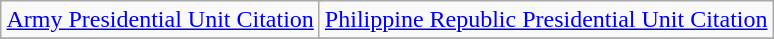<table class="wikitable" style="margin:1em auto; text-align:center;">
<tr>
<td colspan="6"><a href='#'>Army Presidential Unit Citation</a></td>
<td colspan="6"><a href='#'>Philippine Republic Presidential Unit Citation</a></td>
</tr>
<tr>
</tr>
</table>
